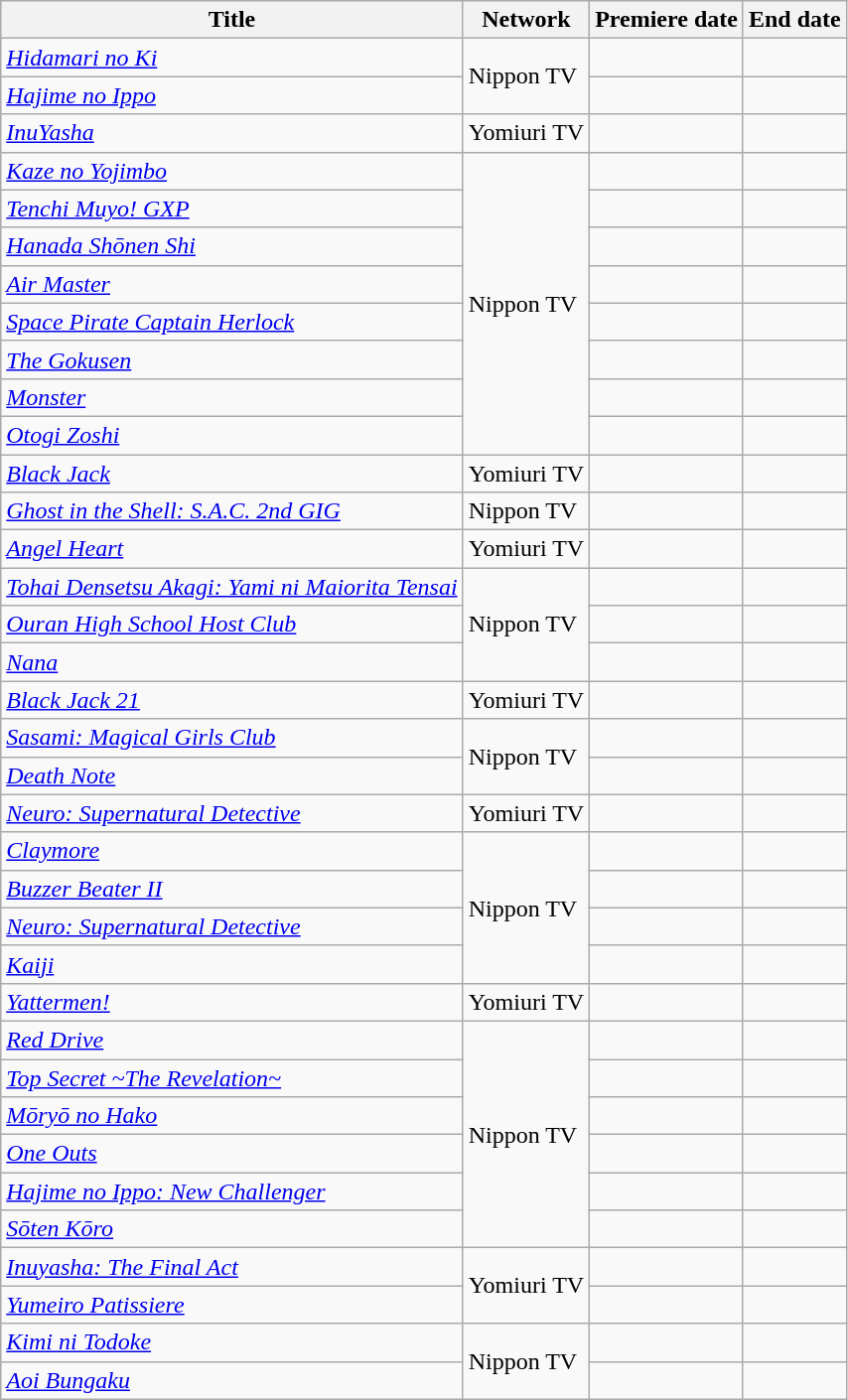<table class="wikitable sortable">
<tr>
<th>Title</th>
<th>Network</th>
<th>Premiere date</th>
<th>End date</th>
</tr>
<tr>
<td><em><a href='#'>Hidamari no Ki</a></em></td>
<td rowspan="2">Nippon TV</td>
<td></td>
<td></td>
</tr>
<tr>
<td><em><a href='#'>Hajime no Ippo</a></em></td>
<td></td>
<td></td>
</tr>
<tr>
<td><em><a href='#'>InuYasha</a></em></td>
<td>Yomiuri TV</td>
<td></td>
<td></td>
</tr>
<tr>
<td><em><a href='#'>Kaze no Yojimbo</a></em></td>
<td rowspan="8">Nippon TV</td>
<td></td>
<td></td>
</tr>
<tr>
<td><em><a href='#'>Tenchi Muyo! GXP</a></em></td>
<td></td>
<td></td>
</tr>
<tr>
<td><em><a href='#'>Hanada Shōnen Shi</a></em></td>
<td></td>
<td></td>
</tr>
<tr>
<td><em><a href='#'>Air Master</a></em></td>
<td></td>
<td></td>
</tr>
<tr>
<td><em><a href='#'>Space Pirate Captain Herlock</a></em></td>
<td></td>
<td></td>
</tr>
<tr>
<td><em><a href='#'>The Gokusen</a></em></td>
<td></td>
<td></td>
</tr>
<tr>
<td><em><a href='#'>Monster</a></em></td>
<td></td>
<td></td>
</tr>
<tr>
<td><em><a href='#'>Otogi Zoshi</a></em></td>
<td></td>
<td></td>
</tr>
<tr>
<td><em><a href='#'>Black Jack</a></em></td>
<td>Yomiuri TV</td>
<td></td>
<td></td>
</tr>
<tr>
<td><em><a href='#'>Ghost in the Shell: S.A.C. 2nd GIG</a></em></td>
<td>Nippon TV</td>
<td></td>
<td></td>
</tr>
<tr>
<td><em><a href='#'>Angel Heart</a></em></td>
<td>Yomiuri TV</td>
<td></td>
<td></td>
</tr>
<tr>
<td><em><a href='#'>Tohai Densetsu Akagi: Yami ni Maiorita Tensai</a></em></td>
<td rowspan="3">Nippon TV</td>
<td></td>
<td></td>
</tr>
<tr>
<td><em><a href='#'>Ouran High School Host Club</a></em></td>
<td></td>
<td></td>
</tr>
<tr>
<td><em><a href='#'>Nana</a></em></td>
<td></td>
<td></td>
</tr>
<tr>
<td><em><a href='#'>Black Jack 21</a></em></td>
<td>Yomiuri TV</td>
<td></td>
<td></td>
</tr>
<tr>
<td><em><a href='#'>Sasami: Magical Girls Club</a></em></td>
<td rowspan="2">Nippon TV</td>
<td></td>
<td></td>
</tr>
<tr>
<td><em><a href='#'>Death Note</a></em></td>
<td></td>
<td></td>
</tr>
<tr>
<td><em><a href='#'>Neuro: Supernatural Detective</a></em></td>
<td>Yomiuri TV</td>
<td></td>
<td></td>
</tr>
<tr>
<td><em><a href='#'>Claymore</a></em></td>
<td rowspan="4">Nippon TV</td>
<td></td>
<td></td>
</tr>
<tr>
<td><em><a href='#'>Buzzer Beater II</a></em></td>
<td></td>
<td></td>
</tr>
<tr>
<td><em><a href='#'>Neuro: Supernatural Detective</a></em></td>
<td></td>
<td></td>
</tr>
<tr>
<td><em><a href='#'>Kaiji</a></em></td>
<td></td>
<td></td>
</tr>
<tr>
<td><em><a href='#'>Yattermen!</a></em></td>
<td>Yomiuri TV</td>
<td></td>
<td></td>
</tr>
<tr>
<td><em><a href='#'>Red Drive</a></em></td>
<td rowspan="6">Nippon TV</td>
<td></td>
<td></td>
</tr>
<tr>
<td><em><a href='#'>Top Secret ~The Revelation~</a></em></td>
<td></td>
<td></td>
</tr>
<tr>
<td><em><a href='#'>Mōryō no Hako</a></em></td>
<td></td>
<td></td>
</tr>
<tr>
<td><em><a href='#'>One Outs</a></em></td>
<td></td>
<td></td>
</tr>
<tr>
<td><em><a href='#'>Hajime no Ippo: New Challenger</a></em></td>
<td></td>
<td></td>
</tr>
<tr>
<td><em><a href='#'>Sōten Kōro</a></em></td>
<td></td>
<td></td>
</tr>
<tr>
<td><em><a href='#'>Inuyasha: The Final Act</a></em></td>
<td rowspan="2">Yomiuri TV</td>
<td></td>
<td></td>
</tr>
<tr>
<td><em><a href='#'>Yumeiro Patissiere</a></em></td>
<td></td>
<td></td>
</tr>
<tr>
<td><em><a href='#'>Kimi ni Todoke</a></em></td>
<td rowspan="2">Nippon TV</td>
<td></td>
<td></td>
</tr>
<tr>
<td><em><a href='#'>Aoi Bungaku</a></em></td>
<td></td>
<td></td>
</tr>
</table>
